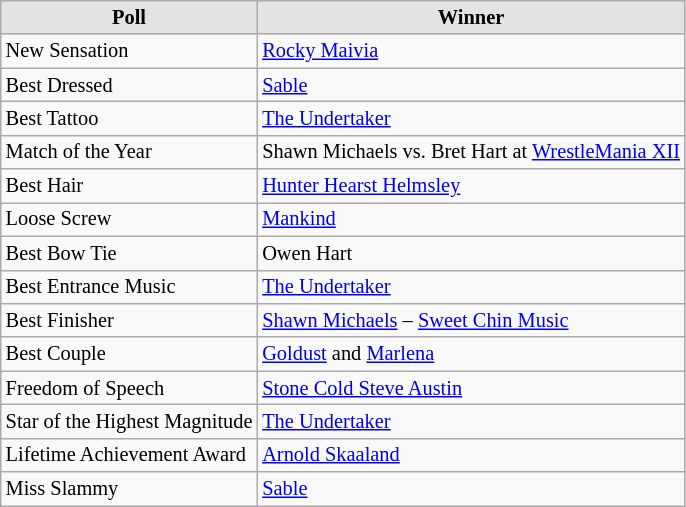<table class="wikitable" style="font-size: 85%; text-align: left;">
<tr>
<th style="border-style: none none solid solid; background: #e3e3e3"><strong>Poll</strong></th>
<th colspan="2" style="border-style: none none solid solid; background: #e3e3e3"><strong>Winner</strong></th>
</tr>
<tr>
<td>New Sensation</td>
<td><a href='#'>Rocky Maivia</a></td>
</tr>
<tr>
<td>Best Dressed</td>
<td><a href='#'>Sable</a></td>
</tr>
<tr>
<td>Best Tattoo</td>
<td><a href='#'>The Undertaker</a></td>
</tr>
<tr>
<td>Match of the Year</td>
<td>Shawn Michaels vs. Bret Hart at <a href='#'>WrestleMania XII</a></td>
</tr>
<tr>
<td>Best Hair</td>
<td><a href='#'>Hunter Hearst Helmsley</a></td>
</tr>
<tr>
<td>Loose Screw</td>
<td><a href='#'>Mankind</a></td>
</tr>
<tr>
<td>Best Bow Tie</td>
<td>Owen Hart</td>
</tr>
<tr>
<td>Best Entrance Music</td>
<td><a href='#'>The Undertaker</a></td>
</tr>
<tr>
<td>Best Finisher</td>
<td><a href='#'>Shawn Michaels</a> – <a href='#'>Sweet Chin Music</a></td>
</tr>
<tr>
<td>Best Couple</td>
<td><a href='#'>Goldust</a> and <a href='#'>Marlena</a></td>
</tr>
<tr>
<td>Freedom of Speech</td>
<td><a href='#'>Stone Cold Steve Austin</a></td>
</tr>
<tr>
<td>Star of the Highest Magnitude</td>
<td><a href='#'>The Undertaker</a></td>
</tr>
<tr>
<td>Lifetime Achievement Award</td>
<td><a href='#'>Arnold Skaaland</a></td>
</tr>
<tr>
<td>Miss Slammy</td>
<td><a href='#'>Sable</a></td>
</tr>
</table>
